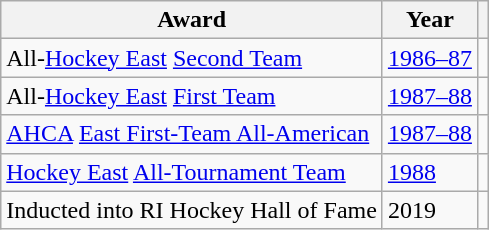<table class="wikitable">
<tr>
<th>Award</th>
<th>Year</th>
<th></th>
</tr>
<tr>
<td>All-<a href='#'>Hockey East</a> <a href='#'>Second Team</a></td>
<td><a href='#'>1986–87</a></td>
<td></td>
</tr>
<tr>
<td>All-<a href='#'>Hockey East</a> <a href='#'>First Team</a></td>
<td><a href='#'>1987–88</a></td>
<td></td>
</tr>
<tr>
<td><a href='#'>AHCA</a> <a href='#'>East First-Team All-American</a></td>
<td><a href='#'>1987–88</a></td>
<td></td>
</tr>
<tr>
<td><a href='#'>Hockey East</a> <a href='#'>All-Tournament Team</a></td>
<td><a href='#'>1988</a></td>
<td></td>
</tr>
<tr>
<td>Inducted into RI Hockey Hall of Fame</td>
<td>2019</td>
</tr>
</table>
